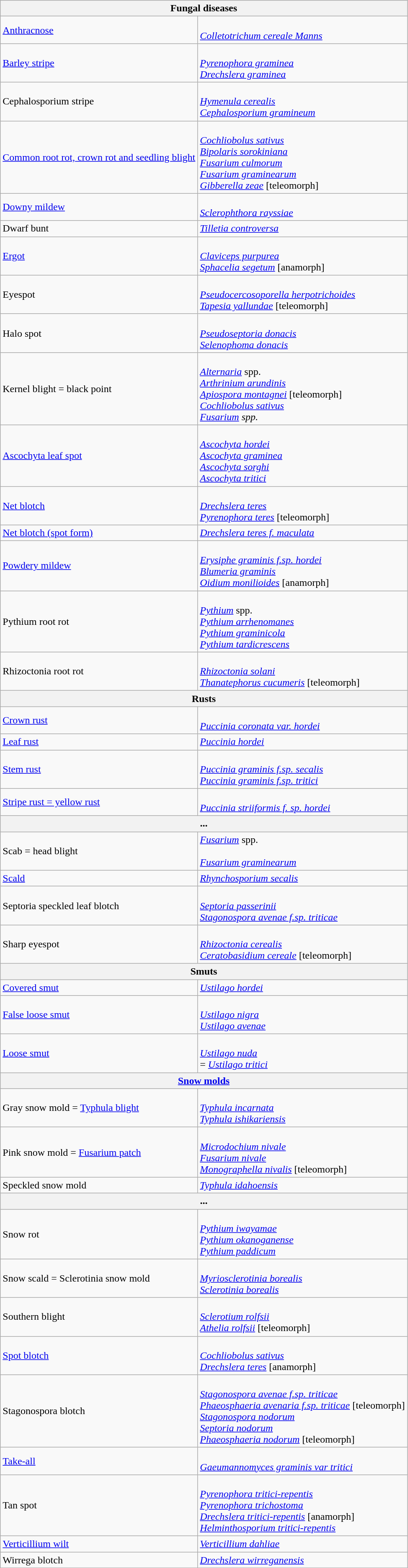<table class="wikitable">
<tr>
<th colspan=2><strong>Fungal diseases</strong></th>
</tr>
<tr>
<td><a href='#'>Anthracnose</a></td>
<td><br><em><a href='#'>Colletotrichum cereale Manns</a></em><br></td>
</tr>
<tr>
<td><a href='#'>Barley stripe</a></td>
<td><br><em><a href='#'>Pyrenophora graminea</a></em> <br>
 <em><a href='#'>Drechslera graminea</a></em></td>
</tr>
<tr>
<td>Cephalosporium stripe</td>
<td><br><em><a href='#'>Hymenula cerealis</a></em> <br>
 <em><a href='#'>Cephalosporium gramineum</a></em></td>
</tr>
<tr>
<td><a href='#'>Common root rot, crown rot and seedling blight</a></td>
<td><br><em><a href='#'>Cochliobolus sativus</a></em> <br>
 <em><a href='#'>Bipolaris sorokiniana</a></em><br>
<em><a href='#'>Fusarium culmorum</a></em><br>
<em><a href='#'>Fusarium graminearum</a></em><br>
<em><a href='#'>Gibberella zeae</a></em> [teleomorph]</td>
</tr>
<tr>
<td><a href='#'>Downy mildew</a></td>
<td><br><em><a href='#'>Sclerophthora rayssiae</a></em></td>
</tr>
<tr>
<td>Dwarf bunt</td>
<td><em><a href='#'>Tilletia controversa</a></em></td>
</tr>
<tr>
<td><a href='#'>Ergot</a></td>
<td><br><em><a href='#'>Claviceps purpurea</a></em><br>
<em><a href='#'>Sphacelia segetum</a></em> [anamorph]</td>
</tr>
<tr>
<td>Eyespot</td>
<td><br><em><a href='#'>Pseudocercosoporella herpotrichoides</a></em><br>
<em><a href='#'>Tapesia yallundae</a></em> [teleomorph]</td>
</tr>
<tr>
<td>Halo spot</td>
<td><br><em><a href='#'>Pseudoseptoria donacis</a></em> <br>
 <em><a href='#'>Selenophoma donacis</a></em></td>
</tr>
<tr>
<td>Kernel blight = black point</td>
<td><br><em><a href='#'>Alternaria</a></em> spp. <br>
<em><a href='#'>Arthrinium arundinis</a></em><br>
<em><a href='#'>Apiospora montagnei</a></em> [teleomorph] <br>
<em><a href='#'>Cochliobolus sativus</a></em><br>
<em><a href='#'>Fusarium</a> spp.</em><br></td>
</tr>
<tr>
<td><a href='#'>Ascochyta leaf spot</a></td>
<td><br><em><a href='#'>Ascochyta hordei</a></em><br>
<em><a href='#'>Ascochyta graminea</a></em> <br>
<em><a href='#'>Ascochyta sorghi</a></em> <br>
<em><a href='#'>Ascochyta tritici</a></em></td>
</tr>
<tr>
<td><a href='#'>Net blotch</a></td>
<td><br><em><a href='#'>Drechslera teres</a></em><br>
<em><a href='#'>Pyrenophora teres</a></em> [teleomorph]</td>
</tr>
<tr>
<td><a href='#'>Net blotch (spot form)</a></td>
<td><em><a href='#'>Drechslera teres f. maculata</a></em></td>
</tr>
<tr>
<td><a href='#'>Powdery mildew</a></td>
<td><br><em><a href='#'>Erysiphe graminis f.sp. hordei</a></em> <br>
 <em><a href='#'>Blumeria graminis</a></em><br>
<em><a href='#'>Oidium monilioides</a></em> [anamorph]</td>
</tr>
<tr>
<td>Pythium root rot</td>
<td><br><em><a href='#'>Pythium</a></em> spp. <br>
<em><a href='#'>Pythium arrhenomanes</a></em><br>
<em><a href='#'>Pythium graminicola</a></em><br>
<em><a href='#'>Pythium tardicrescens</a></em></td>
</tr>
<tr>
<td>Rhizoctonia root rot</td>
<td><br><em><a href='#'>Rhizoctonia solani</a></em><br>
<em><a href='#'>Thanatephorus cucumeris</a></em> [teleomorph]</td>
</tr>
<tr>
<th colspan=2>Rusts</th>
</tr>
<tr>
<td><a href='#'>Crown rust</a></td>
<td><br><em><a href='#'>Puccinia coronata var. hordei</a></em></td>
</tr>
<tr>
<td><a href='#'>Leaf rust</a></td>
<td><em><a href='#'>Puccinia hordei</a></em></td>
</tr>
<tr>
<td><a href='#'>Stem rust</a></td>
<td><br><em><a href='#'>Puccinia graminis f.sp. secalis</a></em> <br>
<em><a href='#'>Puccinia graminis f.sp. tritici</a></em></td>
</tr>
<tr>
<td><a href='#'>Stripe rust = yellow rust</a></td>
<td><br><em><a href='#'>Puccinia striiformis f. sp. hordei</a></em></td>
</tr>
<tr>
<th colspan=2>...</th>
</tr>
<tr>
<td>Scab = head blight</td>
<td><em><a href='#'>Fusarium</a></em> spp.<br><br><em><a href='#'>Fusarium graminearum</a></em></td>
</tr>
<tr>
<td><a href='#'>Scald</a></td>
<td><em><a href='#'>Rhynchosporium secalis</a></em></td>
</tr>
<tr>
<td>Septoria speckled leaf blotch</td>
<td><br><em><a href='#'>Septoria passerinii</a></em> <br>
<em><a href='#'>Stagonospora avenae f.sp. triticae</a></em></td>
</tr>
<tr>
<td>Sharp eyespot</td>
<td><br><em><a href='#'>Rhizoctonia cerealis</a></em><br>
<em><a href='#'>Ceratobasidium cereale</a></em> [teleomorph]</td>
</tr>
<tr>
<th colspan=2>Smuts</th>
</tr>
<tr>
<td><a href='#'>Covered smut</a></td>
<td><em><a href='#'>Ustilago hordei</a></em></td>
</tr>
<tr>
<td><a href='#'>False loose smut</a></td>
<td><br><em><a href='#'>Ustilago nigra</a></em> <br>
 <em><a href='#'>Ustilago avenae</a></em></td>
</tr>
<tr>
<td><a href='#'>Loose smut</a></td>
<td><br><em><a href='#'>Ustilago nuda</a></em> <br>=
<em><a href='#'>Ustilago tritici</a></em></td>
</tr>
<tr>
<th colspan=2><a href='#'>Snow molds</a></th>
</tr>
<tr>
<td>Gray snow mold = <a href='#'>Typhula blight</a></td>
<td><br><em><a href='#'>Typhula incarnata</a></em><br>
<em><a href='#'>Typhula ishikariensis</a></em></td>
</tr>
<tr>
<td>Pink snow mold = <a href='#'>Fusarium patch</a></td>
<td><br><em><a href='#'>Microdochium nivale</a></em> <br>
 <em><a href='#'>Fusarium nivale</a></em><br>
<em><a href='#'>Monographella nivalis</a></em> [teleomorph]</td>
</tr>
<tr>
<td>Speckled snow mold</td>
<td><em><a href='#'>Typhula idahoensis</a></em></td>
</tr>
<tr>
<th colspan=2>...</th>
</tr>
<tr>
<td>Snow rot</td>
<td><br><em><a href='#'>Pythium iwayamae</a></em><br>
<em><a href='#'>Pythium okanoganense</a></em><br>
<em><a href='#'>Pythium paddicum</a></em></td>
</tr>
<tr>
<td>Snow scald = Sclerotinia snow mold</td>
<td><br><em><a href='#'>Myriosclerotinia borealis</a></em> <br>
 <em><a href='#'>Sclerotinia borealis</a></em></td>
</tr>
<tr>
<td>Southern blight</td>
<td><br><em><a href='#'>Sclerotium rolfsii</a></em><br>
<em><a href='#'>Athelia rolfsii</a></em> [teleomorph]</td>
</tr>
<tr>
<td><a href='#'>Spot blotch</a></td>
<td><br><em><a href='#'>Cochliobolus sativus</a></em><br>
<em><a href='#'>Drechslera teres</a></em> [anamorph]</td>
</tr>
<tr>
<td>Stagonospora blotch</td>
<td><br><em><a href='#'>Stagonospora avenae f.sp. triticae</a></em><br>
<em><a href='#'>Phaeosphaeria avenaria f.sp. triticae</a></em> [teleomorph]<br>
<em><a href='#'>Stagonospora nodorum</a></em> <br>
 <em><a href='#'>Septoria nodorum</a></em><br>
<em><a href='#'>Phaeosphaeria nodorum</a></em> [teleomorph]</td>
</tr>
<tr>
<td><a href='#'>Take-all</a></td>
<td><br><em><a href='#'>Gaeumannomyces graminis var tritici</a></em></td>
</tr>
<tr>
<td>Tan spot</td>
<td><br><em><a href='#'>Pyrenophora tritici-repentis</a></em> <br>
 <em><a href='#'>Pyrenophora trichostoma</a></em><br>
<em><a href='#'>Drechslera tritici-repentis</a></em> [anamorph] <br>
 <em><a href='#'>Helminthosporium tritici-repentis</a></em></td>
</tr>
<tr>
<td><a href='#'>Verticillium wilt</a></td>
<td><em><a href='#'>Verticillium dahliae</a></em></td>
</tr>
<tr>
<td>Wirrega blotch</td>
<td><em><a href='#'>Drechslera wirreganensis</a></em></td>
</tr>
</table>
